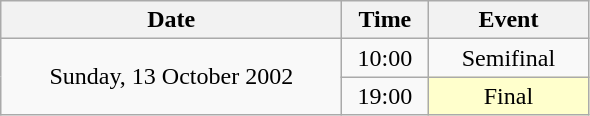<table class = "wikitable" style="text-align:center;">
<tr>
<th width=220>Date</th>
<th width=50>Time</th>
<th width=100>Event</th>
</tr>
<tr>
<td rowspan=2>Sunday, 13 October 2002</td>
<td>10:00</td>
<td>Semifinal</td>
</tr>
<tr>
<td>19:00</td>
<td bgcolor=ffffcc>Final</td>
</tr>
</table>
